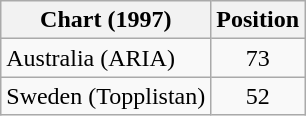<table class="wikitable">
<tr>
<th>Chart (1997)</th>
<th>Position</th>
</tr>
<tr>
<td>Australia (ARIA)</td>
<td align="center">73</td>
</tr>
<tr>
<td>Sweden (Topplistan)</td>
<td align="center">52</td>
</tr>
</table>
